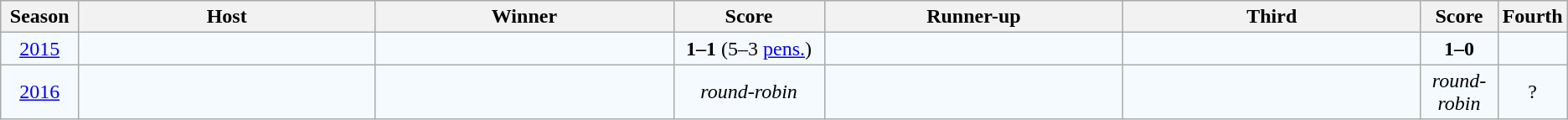<table class="wikitable">
<tr align=center style="background:#efefef;">
<th width=5%>Season</th>
<th width=20%>Host</th>
<th width=20%>Winner</th>
<th width=10%>Score</th>
<th width=20%>Runner-up</th>
<th width=20%>Third</th>
<th width=10%>Score</th>
<th width=20%>Fourth</th>
</tr>
<tr align=center bgcolor=#F5FAFF>
<td><a href='#'>2015</a></td>
<td></td>
<td></td>
<td><strong>1–1</strong> (5–3 <a href='#'>pens.</a>)</td>
<td></td>
<td></td>
<td><strong>1–0</strong></td>
<td></td>
</tr>
<tr align=center bgcolor=#F5FAFF>
<td><a href='#'>2016</a></td>
<td></td>
<td></td>
<td><em>round-robin</em></td>
<td></td>
<td></td>
<td><em>round-robin</em></td>
<td>?</td>
</tr>
</table>
